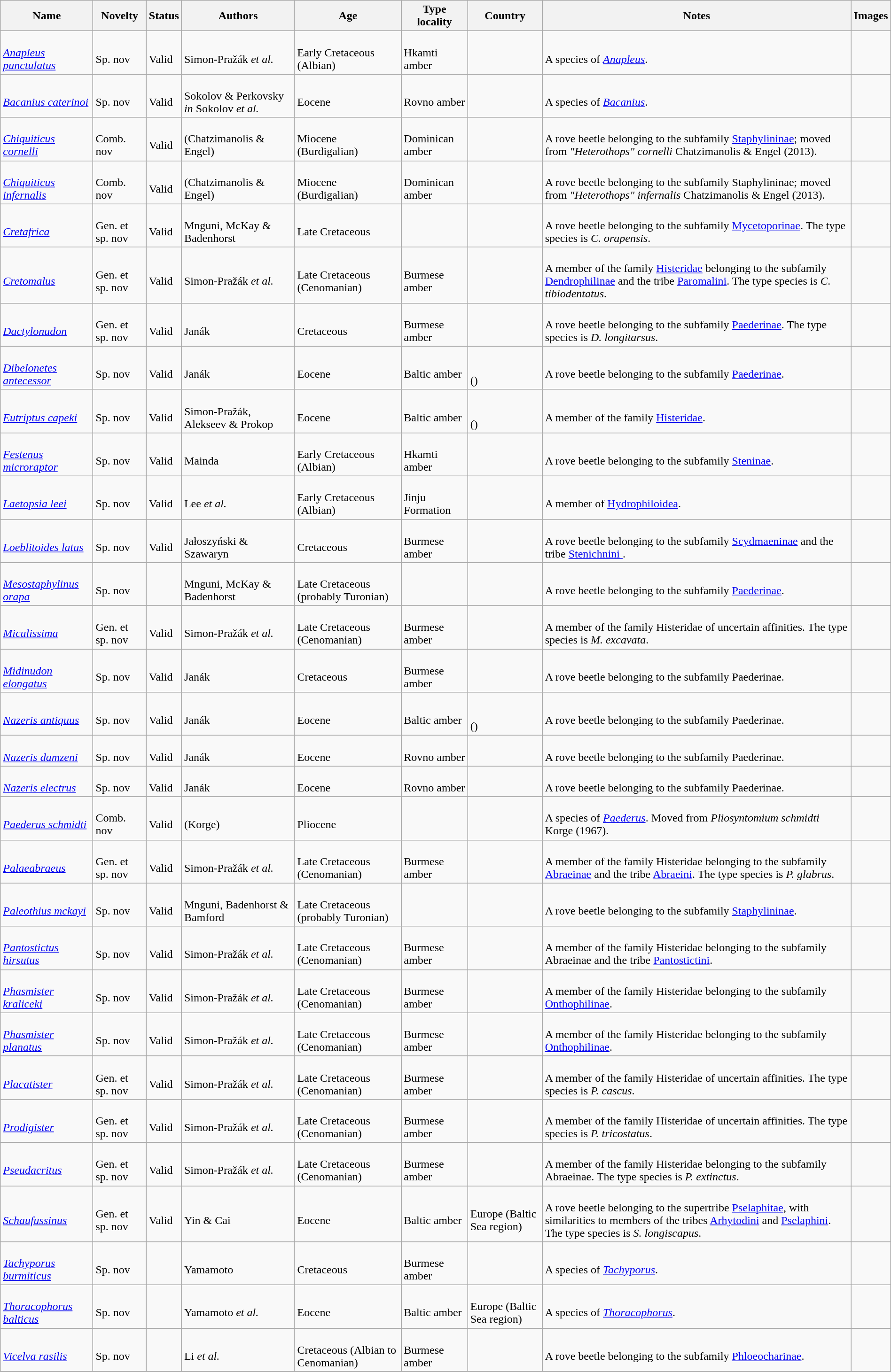<table class="wikitable sortable" align="center" width="100%">
<tr>
<th>Name</th>
<th>Novelty</th>
<th>Status</th>
<th>Authors</th>
<th>Age</th>
<th>Type locality</th>
<th>Country</th>
<th>Notes</th>
<th>Images</th>
</tr>
<tr>
<td><br><em><a href='#'>Anapleus punctulatus</a></em></td>
<td><br>Sp. nov</td>
<td><br>Valid</td>
<td><br>Simon-Pražák <em>et al.</em></td>
<td><br>Early Cretaceous (Albian)</td>
<td><br>Hkamti amber</td>
<td><br></td>
<td><br>A species of <em><a href='#'>Anapleus</a></em>.</td>
<td></td>
</tr>
<tr>
<td><br><em><a href='#'>Bacanius caterinoi</a></em></td>
<td><br>Sp. nov</td>
<td><br>Valid</td>
<td><br>Sokolov & Perkovsky <em>in</em> Sokolov <em>et al.</em></td>
<td><br>Eocene</td>
<td><br>Rovno amber</td>
<td><br></td>
<td><br>A species of <em><a href='#'>Bacanius</a></em>.</td>
<td></td>
</tr>
<tr>
<td><br><em><a href='#'>Chiquiticus cornelli</a></em></td>
<td><br>Comb. nov</td>
<td><br>Valid</td>
<td><br>(Chatzimanolis & Engel)</td>
<td><br>Miocene<br>(Burdigalian)</td>
<td><br>Dominican amber</td>
<td><br></td>
<td><br>A rove beetle belonging to the subfamily <a href='#'>Staphylininae</a>; moved from <em>"Heterothops" cornelli</em> Chatzimanolis & Engel (2013).</td>
<td></td>
</tr>
<tr>
<td><br><em><a href='#'>Chiquiticus infernalis</a></em></td>
<td><br>Comb. nov</td>
<td><br>Valid</td>
<td><br>(Chatzimanolis & Engel)</td>
<td><br>Miocene<br>(Burdigalian)</td>
<td><br>Dominican amber</td>
<td><br></td>
<td><br>A rove beetle belonging to the subfamily Staphylininae; moved from <em>"Heterothops" infernalis</em> Chatzimanolis & Engel (2013).</td>
<td></td>
</tr>
<tr>
<td><br><em><a href='#'>Cretafrica</a></em></td>
<td><br>Gen. et sp. nov</td>
<td><br>Valid</td>
<td><br>Mnguni, McKay & Badenhorst</td>
<td><br>Late Cretaceous</td>
<td></td>
<td><br></td>
<td><br>A rove beetle belonging to the subfamily <a href='#'>Mycetoporinae</a>. The type species is <em>C. orapensis</em>.</td>
<td></td>
</tr>
<tr>
<td><br><em><a href='#'>Cretomalus</a></em></td>
<td><br>Gen. et sp. nov</td>
<td><br>Valid</td>
<td><br>Simon-Pražák <em>et al.</em></td>
<td><br>Late Cretaceous (Cenomanian)</td>
<td><br>Burmese amber</td>
<td><br></td>
<td><br>A member of the family <a href='#'>Histeridae</a> belonging to the subfamily <a href='#'>Dendrophilinae</a> and the tribe <a href='#'>Paromalini</a>. The type species is <em>C. tibiodentatus</em>.</td>
<td></td>
</tr>
<tr>
<td><br><em><a href='#'>Dactylonudon</a></em></td>
<td><br>Gen. et sp. nov</td>
<td><br>Valid</td>
<td><br>Janák</td>
<td><br>Cretaceous</td>
<td><br>Burmese amber</td>
<td><br></td>
<td><br>A rove beetle belonging to the subfamily <a href='#'>Paederinae</a>. The type species is <em>D. longitarsus</em>.</td>
<td></td>
</tr>
<tr>
<td><br><em><a href='#'>Dibelonetes antecessor</a></em></td>
<td><br>Sp. nov</td>
<td><br>Valid</td>
<td><br>Janák</td>
<td><br>Eocene</td>
<td><br>Baltic amber</td>
<td><br><br>()</td>
<td><br>A rove beetle belonging to the subfamily <a href='#'>Paederinae</a>.</td>
<td></td>
</tr>
<tr>
<td><br><em><a href='#'>Eutriptus capeki</a></em></td>
<td><br>Sp. nov</td>
<td><br>Valid</td>
<td><br>Simon-Pražák, Alekseev & Prokop</td>
<td><br>Eocene</td>
<td><br>Baltic amber</td>
<td><br><br>()</td>
<td><br>A member of the family <a href='#'>Histeridae</a>.</td>
<td></td>
</tr>
<tr>
<td><br><em><a href='#'>Festenus microraptor</a></em></td>
<td><br>Sp. nov</td>
<td><br>Valid</td>
<td><br>Mainda</td>
<td><br>Early Cretaceous (Albian)</td>
<td><br>Hkamti amber</td>
<td><br></td>
<td><br>A rove beetle belonging to the subfamily <a href='#'>Steninae</a>.</td>
<td></td>
</tr>
<tr>
<td><br><em><a href='#'>Laetopsia leei</a></em></td>
<td><br>Sp. nov</td>
<td><br>Valid</td>
<td><br>Lee <em>et al.</em></td>
<td><br>Early Cretaceous (Albian)</td>
<td><br>Jinju Formation</td>
<td><br></td>
<td><br>A member of <a href='#'>Hydrophiloidea</a>.</td>
<td></td>
</tr>
<tr>
<td><br><em><a href='#'>Loeblitoides latus</a></em></td>
<td><br>Sp. nov</td>
<td><br>Valid</td>
<td><br>Jałoszyński & Szawaryn</td>
<td><br>Cretaceous</td>
<td><br>Burmese amber</td>
<td><br></td>
<td><br>A rove beetle belonging to the subfamily <a href='#'>Scydmaeninae</a> and the tribe <a href='#'>Stenichnini </a>.</td>
<td></td>
</tr>
<tr>
<td><br><em><a href='#'>Mesostaphylinus orapa</a></em></td>
<td><br>Sp. nov</td>
<td></td>
<td><br>Mnguni, McKay & Badenhorst</td>
<td><br>Late Cretaceous (probably Turonian)</td>
<td></td>
<td><br></td>
<td><br>A rove beetle belonging to the subfamily <a href='#'>Paederinae</a>.</td>
<td></td>
</tr>
<tr>
<td><br><em><a href='#'>Miculissima</a></em></td>
<td><br>Gen. et sp. nov</td>
<td><br>Valid</td>
<td><br>Simon-Pražák <em>et al.</em></td>
<td><br>Late Cretaceous (Cenomanian)</td>
<td><br>Burmese amber</td>
<td><br></td>
<td><br>A member of the family Histeridae of uncertain affinities. The type species is <em>M. excavata</em>.</td>
<td></td>
</tr>
<tr>
<td><br><em><a href='#'>Midinudon elongatus</a></em></td>
<td><br>Sp. nov</td>
<td><br>Valid</td>
<td><br>Janák</td>
<td><br>Cretaceous</td>
<td><br>Burmese amber</td>
<td><br></td>
<td><br>A rove beetle belonging to the subfamily Paederinae.</td>
<td></td>
</tr>
<tr>
<td><br><em><a href='#'>Nazeris antiquus</a></em></td>
<td><br>Sp. nov</td>
<td><br>Valid</td>
<td><br>Janák</td>
<td><br>Eocene</td>
<td><br>Baltic amber</td>
<td><br><br>()</td>
<td><br>A rove beetle belonging to the subfamily Paederinae.</td>
<td></td>
</tr>
<tr>
<td><br><em><a href='#'>Nazeris damzeni</a></em></td>
<td><br>Sp. nov</td>
<td><br>Valid</td>
<td><br>Janák</td>
<td><br>Eocene</td>
<td><br>Rovno amber</td>
<td><br></td>
<td><br>A rove beetle belonging to the subfamily Paederinae.</td>
<td></td>
</tr>
<tr>
<td><br><em><a href='#'>Nazeris electrus</a></em></td>
<td><br>Sp. nov</td>
<td><br>Valid</td>
<td><br>Janák</td>
<td><br>Eocene</td>
<td><br>Rovno amber</td>
<td><br></td>
<td><br>A rove beetle belonging to the subfamily Paederinae.</td>
<td></td>
</tr>
<tr>
<td><br><em><a href='#'>Paederus schmidti</a></em></td>
<td><br>Comb. nov</td>
<td><br>Valid</td>
<td><br>(Korge)</td>
<td><br>Pliocene</td>
<td></td>
<td><br></td>
<td><br>A species of <em><a href='#'>Paederus</a></em>. Moved from <em>Pliosyntomium schmidti</em> Korge (1967).</td>
<td></td>
</tr>
<tr>
<td><br><em><a href='#'>Palaeabraeus</a></em></td>
<td><br>Gen. et sp. nov</td>
<td><br>Valid</td>
<td><br>Simon-Pražák <em>et al.</em></td>
<td><br>Late Cretaceous (Cenomanian)</td>
<td><br>Burmese amber</td>
<td><br></td>
<td><br>A member of the family Histeridae belonging to the subfamily <a href='#'>Abraeinae</a> and the tribe <a href='#'>Abraeini</a>. The type species is <em>P. glabrus</em>.</td>
<td></td>
</tr>
<tr>
<td><br><em><a href='#'>Paleothius mckayi</a></em></td>
<td><br>Sp. nov</td>
<td><br>Valid</td>
<td><br>Mnguni, Badenhorst & Bamford</td>
<td><br>Late Cretaceous (probably Turonian)</td>
<td></td>
<td><br></td>
<td><br>A rove beetle belonging to the subfamily <a href='#'>Staphylininae</a>.</td>
<td></td>
</tr>
<tr>
<td><br><em><a href='#'>Pantostictus hirsutus</a></em></td>
<td><br>Sp. nov</td>
<td><br>Valid</td>
<td><br>Simon-Pražák <em>et al.</em></td>
<td><br>Late Cretaceous (Cenomanian)</td>
<td><br>Burmese amber</td>
<td><br></td>
<td><br>A member of the family Histeridae belonging to the subfamily Abraeinae and the tribe <a href='#'>Pantostictini</a>.</td>
<td></td>
</tr>
<tr>
<td><br><em><a href='#'>Phasmister kraliceki</a></em></td>
<td><br>Sp. nov</td>
<td><br>Valid</td>
<td><br>Simon-Pražák <em>et al.</em></td>
<td><br>Late Cretaceous (Cenomanian)</td>
<td><br>Burmese amber</td>
<td><br></td>
<td><br>A member of the family Histeridae belonging to the subfamily <a href='#'>Onthophilinae</a>.</td>
<td></td>
</tr>
<tr>
<td><br><em><a href='#'>Phasmister planatus</a></em></td>
<td><br>Sp. nov</td>
<td><br>Valid</td>
<td><br>Simon-Pražák <em>et al.</em></td>
<td><br>Late Cretaceous (Cenomanian)</td>
<td><br>Burmese amber</td>
<td><br></td>
<td><br>A member of the family Histeridae belonging to the subfamily <a href='#'>Onthophilinae</a>.</td>
<td></td>
</tr>
<tr>
<td><br><em><a href='#'>Placatister</a></em></td>
<td><br>Gen. et sp. nov</td>
<td><br>Valid</td>
<td><br>Simon-Pražák <em>et al.</em></td>
<td><br>Late Cretaceous (Cenomanian)</td>
<td><br>Burmese amber</td>
<td><br></td>
<td><br>A member of the family Histeridae of uncertain affinities. The type species is <em>P. cascus</em>.</td>
<td></td>
</tr>
<tr>
<td><br><em><a href='#'>Prodigister</a></em></td>
<td><br>Gen. et sp. nov</td>
<td><br>Valid</td>
<td><br>Simon-Pražák <em>et al.</em></td>
<td><br>Late Cretaceous (Cenomanian)</td>
<td><br>Burmese amber</td>
<td><br></td>
<td><br>A member of the family Histeridae of uncertain affinities. The type species is <em>P. tricostatus</em>.</td>
<td></td>
</tr>
<tr>
<td><br><em><a href='#'>Pseudacritus</a></em></td>
<td><br>Gen. et sp. nov</td>
<td><br>Valid</td>
<td><br>Simon-Pražák <em>et al.</em></td>
<td><br>Late Cretaceous (Cenomanian)</td>
<td><br>Burmese amber</td>
<td><br></td>
<td><br>A member of the family Histeridae belonging to the subfamily Abraeinae. The type species is <em>P. extinctus</em>.</td>
<td></td>
</tr>
<tr>
<td><br><em><a href='#'>Schaufussinus</a></em></td>
<td><br>Gen. et sp. nov</td>
<td><br>Valid</td>
<td><br>Yin & Cai</td>
<td><br>Eocene</td>
<td><br>Baltic amber</td>
<td><br>Europe (Baltic Sea region)</td>
<td><br>A rove beetle belonging to the supertribe <a href='#'>Pselaphitae</a>, with similarities to members of the tribes <a href='#'>Arhytodini</a> and <a href='#'>Pselaphini</a>. The type species is <em>S. longiscapus</em>.</td>
<td></td>
</tr>
<tr>
<td><br><em><a href='#'>Tachyporus burmiticus</a></em></td>
<td><br>Sp. nov</td>
<td></td>
<td><br>Yamamoto</td>
<td><br>Cretaceous</td>
<td><br>Burmese amber</td>
<td><br></td>
<td><br>A species of <em><a href='#'>Tachyporus</a></em>.</td>
<td></td>
</tr>
<tr>
<td><br><em><a href='#'>Thoracophorus balticus</a></em></td>
<td><br>Sp. nov</td>
<td></td>
<td><br>Yamamoto <em>et al.</em></td>
<td><br>Eocene</td>
<td><br>Baltic amber</td>
<td><br>Europe (Baltic Sea region)</td>
<td><br>A species of <em><a href='#'>Thoracophorus</a></em>.</td>
<td></td>
</tr>
<tr>
<td><br><em><a href='#'>Vicelva rasilis</a></em></td>
<td><br>Sp. nov</td>
<td></td>
<td><br>Li <em>et al.</em></td>
<td><br>Cretaceous (Albian to Cenomanian)</td>
<td><br>Burmese amber</td>
<td><br></td>
<td><br>A rove beetle belonging to the subfamily <a href='#'>Phloeocharinae</a>.</td>
<td></td>
</tr>
<tr>
</tr>
</table>
